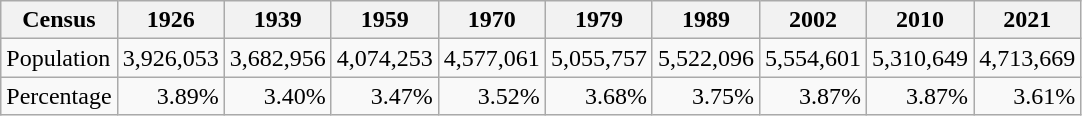<table class="wikitable" style="text-align: right;">
<tr>
<th>Census</th>
<th>1926</th>
<th>1939</th>
<th>1959</th>
<th>1970</th>
<th>1979</th>
<th>1989</th>
<th>2002</th>
<th>2010</th>
<th>2021</th>
</tr>
<tr>
<td align=left>Population</td>
<td>3,926,053</td>
<td>3,682,956</td>
<td>4,074,253</td>
<td>4,577,061</td>
<td>5,055,757</td>
<td>5,522,096</td>
<td>5,554,601</td>
<td>5,310,649</td>
<td>4,713,669</td>
</tr>
<tr>
<td align=left>Percentage</td>
<td>3.89%</td>
<td>3.40%</td>
<td>3.47%</td>
<td>3.52%</td>
<td>3.68%</td>
<td>3.75%</td>
<td>3.87%</td>
<td>3.87%</td>
<td>3.61%</td>
</tr>
</table>
